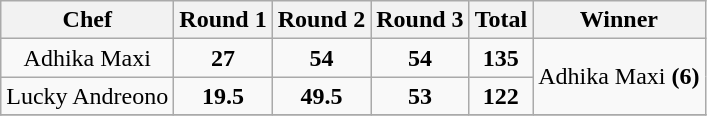<table class="wikitable"  style="float:left; margin:auto; text-align:center;">
<tr>
<th>Chef</th>
<th>Round 1</th>
<th>Round 2</th>
<th>Round 3</th>
<th>Total</th>
<th>Winner</th>
</tr>
<tr>
<td>Adhika Maxi</td>
<td><strong>27</strong></td>
<td><strong>54</strong></td>
<td><strong>54</strong></td>
<td><strong>135</strong></td>
<td rowspan=2>Adhika Maxi <strong>(6)</strong></td>
</tr>
<tr>
<td>Lucky Andreono</td>
<td><strong>19.5</strong></td>
<td><strong>49.5</strong></td>
<td><strong>53</strong></td>
<td><strong>122</strong></td>
</tr>
<tr>
</tr>
</table>
